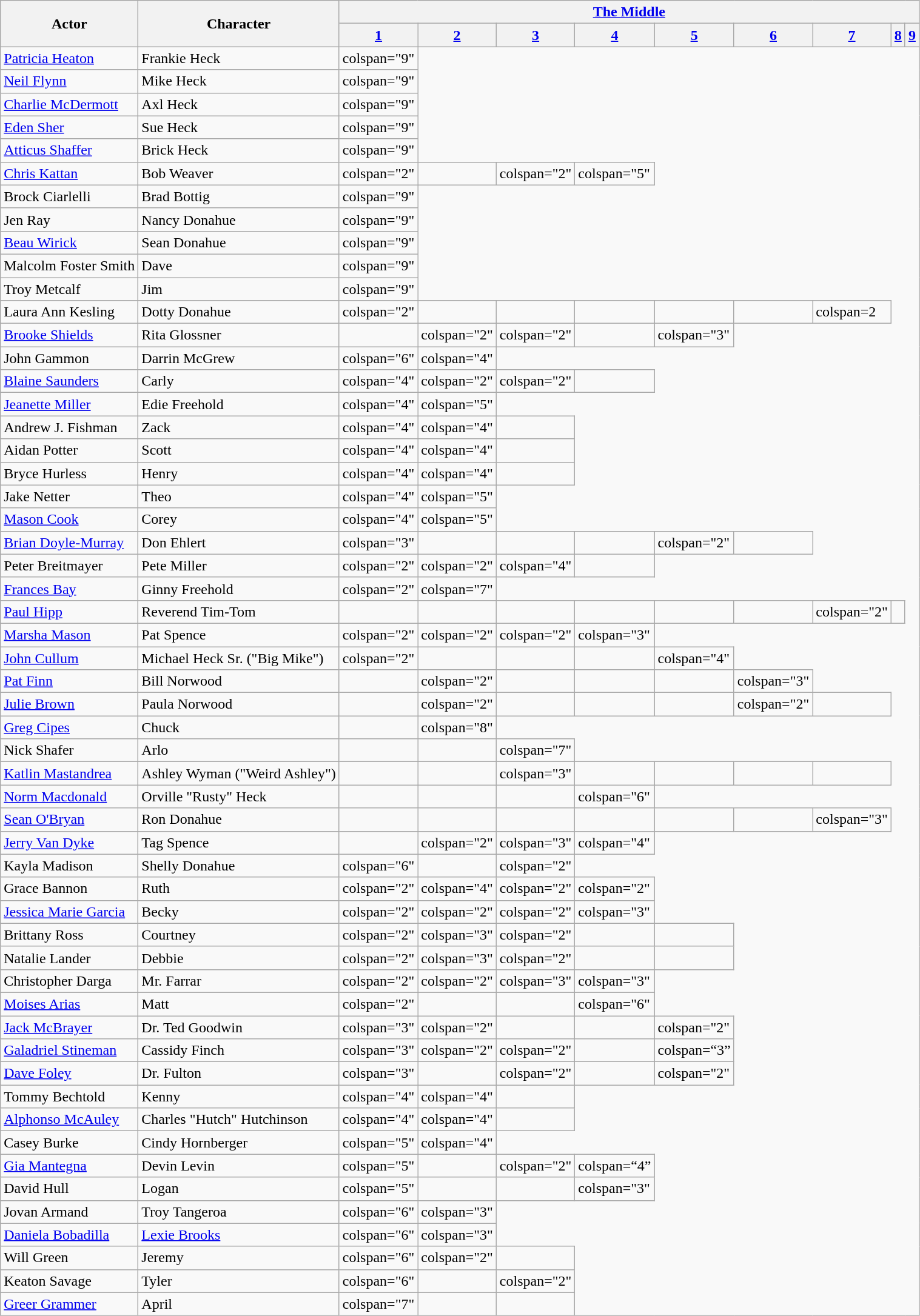<table class="wikitable">
<tr>
<th rowspan="2">Actor</th>
<th rowspan="2">Character</th>
<th colspan="9"><a href='#'>The Middle</a></th>
</tr>
<tr>
<th scope="col"><a href='#'>1</a></th>
<th scope="col"><a href='#'>2</a></th>
<th scope="col"><a href='#'>3</a></th>
<th scope="col"><a href='#'>4</a></th>
<th scope="col"><a href='#'>5</a></th>
<th scope="col"><a href='#'>6</a></th>
<th scope="col"><a href='#'>7</a></th>
<th scope="col"><a href='#'>8</a></th>
<th scope="col"><a href='#'>9</a></th>
</tr>
<tr>
<td><a href='#'>Patricia Heaton</a></td>
<td>Frankie Heck</td>
<td>colspan="9" </td>
</tr>
<tr>
<td><a href='#'>Neil Flynn</a></td>
<td>Mike Heck</td>
<td>colspan="9" </td>
</tr>
<tr>
<td><a href='#'>Charlie McDermott</a></td>
<td>Axl Heck</td>
<td>colspan="9" </td>
</tr>
<tr>
<td><a href='#'>Eden Sher</a></td>
<td>Sue Heck</td>
<td>colspan="9" </td>
</tr>
<tr>
<td><a href='#'>Atticus Shaffer</a></td>
<td>Brick Heck</td>
<td>colspan="9" </td>
</tr>
<tr>
<td><a href='#'>Chris Kattan</a></td>
<td>Bob Weaver</td>
<td>colspan="2" </td>
<td></td>
<td>colspan="2" </td>
<td>colspan="5" </td>
</tr>
<tr>
<td>Brock Ciarlelli</td>
<td>Brad Bottig</td>
<td>colspan="9" </td>
</tr>
<tr>
<td>Jen Ray</td>
<td>Nancy Donahue</td>
<td>colspan="9" </td>
</tr>
<tr>
<td><a href='#'>Beau Wirick</a></td>
<td>Sean Donahue</td>
<td>colspan="9" </td>
</tr>
<tr>
<td>Malcolm Foster Smith</td>
<td>Dave</td>
<td>colspan="9" </td>
</tr>
<tr>
<td>Troy Metcalf</td>
<td>Jim</td>
<td>colspan="9" </td>
</tr>
<tr>
<td>Laura Ann Kesling</td>
<td>Dotty Donahue</td>
<td>colspan="2" </td>
<td></td>
<td></td>
<td></td>
<td></td>
<td></td>
<td>colspan=2 </td>
</tr>
<tr>
<td><a href='#'>Brooke Shields</a></td>
<td>Rita Glossner</td>
<td></td>
<td>colspan="2" </td>
<td>colspan="2" </td>
<td></td>
<td>colspan="3" </td>
</tr>
<tr>
<td>John Gammon</td>
<td>Darrin McGrew</td>
<td>colspan="6" </td>
<td>colspan="4" </td>
</tr>
<tr>
<td><a href='#'>Blaine Saunders</a></td>
<td>Carly</td>
<td>colspan="4" </td>
<td>colspan="2" </td>
<td>colspan="2" </td>
<td></td>
</tr>
<tr>
<td><a href='#'>Jeanette Miller</a></td>
<td>Edie Freehold</td>
<td>colspan="4" </td>
<td>colspan="5" </td>
</tr>
<tr>
<td>Andrew J. Fishman</td>
<td>Zack</td>
<td>colspan="4" </td>
<td>colspan="4" </td>
<td></td>
</tr>
<tr>
<td>Aidan Potter</td>
<td>Scott</td>
<td>colspan="4" </td>
<td>colspan="4" </td>
<td></td>
</tr>
<tr>
<td>Bryce Hurless</td>
<td>Henry</td>
<td>colspan="4" </td>
<td>colspan="4" </td>
<td></td>
</tr>
<tr>
<td>Jake Netter</td>
<td>Theo</td>
<td>colspan="4" </td>
<td>colspan="5" </td>
</tr>
<tr>
<td><a href='#'>Mason Cook</a></td>
<td>Corey</td>
<td>colspan="4" </td>
<td>colspan="5" </td>
</tr>
<tr>
<td><a href='#'>Brian Doyle-Murray</a></td>
<td>Don Ehlert</td>
<td>colspan="3" </td>
<td></td>
<td></td>
<td></td>
<td>colspan="2" </td>
<td></td>
</tr>
<tr>
<td>Peter Breitmayer</td>
<td>Pete Miller</td>
<td>colspan="2" </td>
<td>colspan="2" </td>
<td>colspan="4" </td>
<td></td>
</tr>
<tr>
<td><a href='#'>Frances Bay</a></td>
<td>Ginny Freehold</td>
<td>colspan="2" </td>
<td>colspan="7" </td>
</tr>
<tr>
<td><a href='#'>Paul Hipp</a></td>
<td>Reverend Tim-Tom</td>
<td></td>
<td></td>
<td></td>
<td></td>
<td></td>
<td></td>
<td>colspan="2" </td>
<td></td>
</tr>
<tr>
<td><a href='#'>Marsha Mason</a></td>
<td>Pat Spence</td>
<td>colspan="2" </td>
<td>colspan="2" </td>
<td>colspan="2" </td>
<td>colspan="3" </td>
</tr>
<tr>
<td><a href='#'>John Cullum</a></td>
<td>Michael Heck Sr. ("Big Mike")</td>
<td>colspan="2" </td>
<td></td>
<td></td>
<td></td>
<td>colspan="4" </td>
</tr>
<tr>
<td><a href='#'>Pat Finn</a></td>
<td>Bill Norwood</td>
<td></td>
<td>colspan="2" </td>
<td></td>
<td></td>
<td></td>
<td>colspan="3" </td>
</tr>
<tr>
<td><a href='#'>Julie Brown</a></td>
<td>Paula Norwood</td>
<td></td>
<td>colspan="2" </td>
<td></td>
<td></td>
<td></td>
<td>colspan="2" </td>
<td></td>
</tr>
<tr>
<td><a href='#'>Greg Cipes</a></td>
<td>Chuck</td>
<td></td>
<td>colspan="8" </td>
</tr>
<tr>
<td>Nick Shafer</td>
<td>Arlo</td>
<td></td>
<td></td>
<td>colspan="7" </td>
</tr>
<tr>
<td><a href='#'>Katlin Mastandrea</a></td>
<td>Ashley Wyman ("Weird Ashley")</td>
<td></td>
<td></td>
<td>colspan="3" </td>
<td></td>
<td></td>
<td></td>
<td></td>
</tr>
<tr>
<td><a href='#'>Norm Macdonald</a></td>
<td>Orville "Rusty" Heck</td>
<td></td>
<td></td>
<td></td>
<td>colspan="6" </td>
</tr>
<tr>
<td><a href='#'>Sean O'Bryan</a></td>
<td>Ron Donahue</td>
<td></td>
<td></td>
<td></td>
<td></td>
<td></td>
<td></td>
<td>colspan="3" </td>
</tr>
<tr>
<td><a href='#'>Jerry Van Dyke</a></td>
<td>Tag Spence</td>
<td></td>
<td>colspan="2" </td>
<td>colspan="3" </td>
<td>colspan="4" </td>
</tr>
<tr>
<td>Kayla Madison</td>
<td>Shelly Donahue</td>
<td>colspan="6" </td>
<td></td>
<td>colspan="2" </td>
</tr>
<tr>
<td>Grace Bannon</td>
<td>Ruth</td>
<td>colspan="2" </td>
<td>colspan="4" </td>
<td>colspan="2" </td>
<td>colspan="2" </td>
</tr>
<tr>
<td><a href='#'>Jessica Marie Garcia</a></td>
<td>Becky</td>
<td>colspan="2" </td>
<td>colspan="2" </td>
<td>colspan="2" </td>
<td>colspan="3" </td>
</tr>
<tr>
<td>Brittany Ross</td>
<td>Courtney</td>
<td>colspan="2" </td>
<td>colspan="3" </td>
<td>colspan="2" </td>
<td></td>
<td></td>
</tr>
<tr>
<td>Natalie Lander</td>
<td>Debbie</td>
<td>colspan="2" </td>
<td>colspan="3" </td>
<td>colspan="2" </td>
<td></td>
<td></td>
</tr>
<tr>
<td>Christopher Darga</td>
<td>Mr. Farrar</td>
<td>colspan="2" </td>
<td>colspan="2" </td>
<td>colspan="3" </td>
<td>colspan="3" </td>
</tr>
<tr>
<td><a href='#'>Moises Arias</a></td>
<td>Matt</td>
<td>colspan="2" </td>
<td></td>
<td></td>
<td>colspan="6" </td>
</tr>
<tr>
<td><a href='#'>Jack McBrayer</a></td>
<td>Dr. Ted Goodwin</td>
<td>colspan="3" </td>
<td>colspan="2" </td>
<td></td>
<td></td>
<td>colspan="2" </td>
</tr>
<tr>
<td><a href='#'>Galadriel Stineman</a></td>
<td>Cassidy Finch</td>
<td>colspan="3" </td>
<td>colspan="2" </td>
<td>colspan="2" </td>
<td></td>
<td>colspan=“3” </td>
</tr>
<tr>
<td><a href='#'>Dave Foley</a></td>
<td>Dr. Fulton</td>
<td>colspan="3" </td>
<td></td>
<td>colspan="2" </td>
<td></td>
<td>colspan="2" </td>
</tr>
<tr>
<td>Tommy Bechtold</td>
<td>Kenny</td>
<td>colspan="4" </td>
<td>colspan="4" </td>
<td></td>
</tr>
<tr>
<td><a href='#'>Alphonso McAuley</a></td>
<td>Charles "Hutch" Hutchinson</td>
<td>colspan="4" </td>
<td>colspan="4" </td>
<td></td>
</tr>
<tr>
<td>Casey Burke</td>
<td>Cindy Hornberger</td>
<td>colspan="5" </td>
<td>colspan="4" </td>
</tr>
<tr>
<td><a href='#'>Gia Mantegna</a></td>
<td>Devin Levin</td>
<td>colspan="5" </td>
<td></td>
<td>colspan="2" </td>
<td>colspan=“4” </td>
</tr>
<tr>
<td>David Hull</td>
<td>Logan</td>
<td>colspan="5" </td>
<td></td>
<td></td>
<td>colspan="3" </td>
</tr>
<tr>
<td>Jovan Armand</td>
<td>Troy Tangeroa</td>
<td>colspan="6" </td>
<td>colspan="3" </td>
</tr>
<tr>
<td><a href='#'>Daniela Bobadilla</a></td>
<td><a href='#'>Lexie Brooks</a></td>
<td>colspan="6" </td>
<td>colspan="3" </td>
</tr>
<tr>
<td>Will Green</td>
<td>Jeremy</td>
<td>colspan="6" </td>
<td>colspan="2" </td>
<td></td>
</tr>
<tr>
<td>Keaton Savage</td>
<td>Tyler</td>
<td>colspan="6" </td>
<td></td>
<td>colspan="2" </td>
</tr>
<tr>
<td><a href='#'>Greer Grammer</a></td>
<td>April</td>
<td>colspan="7" </td>
<td></td>
<td></td>
</tr>
</table>
